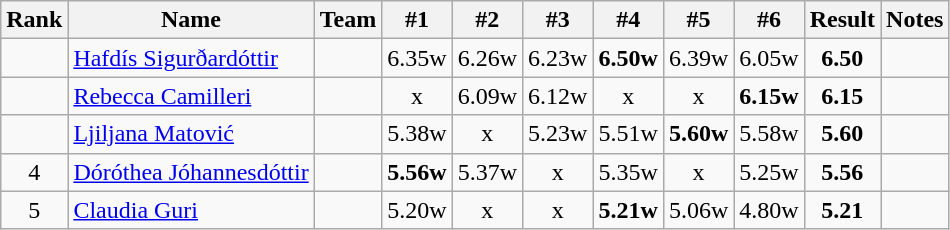<table class="wikitable sortable" style="text-align:center">
<tr>
<th>Rank</th>
<th>Name</th>
<th>Team</th>
<th>#1</th>
<th>#2</th>
<th>#3</th>
<th>#4</th>
<th>#5</th>
<th>#6</th>
<th>Result</th>
<th>Notes</th>
</tr>
<tr>
<td></td>
<td align="left"><a href='#'>Hafdís Sigurðardóttir</a></td>
<td align=left></td>
<td>6.35w</td>
<td>6.26w</td>
<td>6.23w</td>
<td><strong>6.50w</strong></td>
<td>6.39w</td>
<td>6.05w</td>
<td><strong>6.50</strong></td>
<td></td>
</tr>
<tr>
<td></td>
<td align="left"><a href='#'>Rebecca Camilleri</a></td>
<td align=left></td>
<td>x</td>
<td>6.09w</td>
<td>6.12w</td>
<td>x</td>
<td>x</td>
<td><strong>6.15w</strong></td>
<td><strong>6.15</strong></td>
<td></td>
</tr>
<tr>
<td></td>
<td align="left"><a href='#'>Ljiljana Matović</a></td>
<td align=left></td>
<td>5.38w</td>
<td>x</td>
<td>5.23w</td>
<td>5.51w</td>
<td><strong>5.60w</strong></td>
<td>5.58w</td>
<td><strong>5.60</strong></td>
<td></td>
</tr>
<tr>
<td>4</td>
<td align="left"><a href='#'>Dóróthea Jóhannesdóttir</a></td>
<td align=left></td>
<td><strong>5.56w</strong></td>
<td>5.37w</td>
<td>x</td>
<td>5.35w</td>
<td>x</td>
<td>5.25w</td>
<td><strong>5.56</strong></td>
<td></td>
</tr>
<tr>
<td>5</td>
<td align="left"><a href='#'>Claudia Guri</a></td>
<td align=left></td>
<td>5.20w</td>
<td>x</td>
<td>x</td>
<td><strong>5.21w</strong></td>
<td>5.06w</td>
<td>4.80w</td>
<td><strong>5.21</strong></td>
<td></td>
</tr>
</table>
